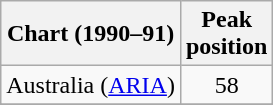<table class="wikitable sortable">
<tr>
<th>Chart (1990–91)</th>
<th>Peak<br>position</th>
</tr>
<tr>
<td>Australia (<a href='#'>ARIA</a>)</td>
<td align="center">58</td>
</tr>
<tr>
</tr>
<tr>
</tr>
<tr>
</tr>
<tr>
</tr>
<tr>
</tr>
<tr>
</tr>
<tr>
</tr>
</table>
